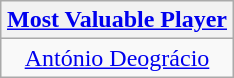<table class=wikitable style="text-align:center; margin:auto">
<tr>
<th><a href='#'>Most Valuable Player</a></th>
</tr>
<tr>
<td> <a href='#'>António Deográcio</a></td>
</tr>
</table>
